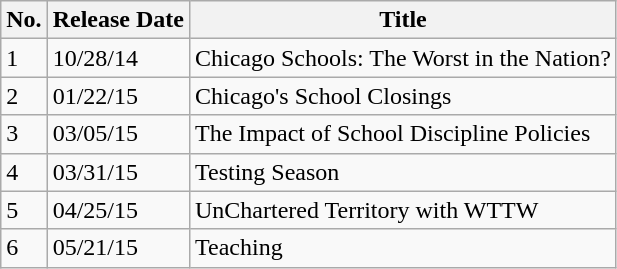<table class="wikitable">
<tr>
<th>No.</th>
<th>Release Date</th>
<th>Title</th>
</tr>
<tr>
<td>1</td>
<td>10/28/14</td>
<td>Chicago Schools: The Worst in the Nation?</td>
</tr>
<tr>
<td>2</td>
<td>01/22/15</td>
<td>Chicago's School Closings</td>
</tr>
<tr>
<td>3</td>
<td>03/05/15</td>
<td>The Impact of School Discipline Policies</td>
</tr>
<tr>
<td>4</td>
<td>03/31/15</td>
<td>Testing Season</td>
</tr>
<tr>
<td>5</td>
<td>04/25/15</td>
<td>UnChartered Territory with WTTW</td>
</tr>
<tr>
<td>6</td>
<td>05/21/15</td>
<td>Teaching</td>
</tr>
</table>
